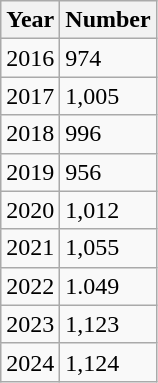<table class="wikitable sortable">
<tr>
<th>Year</th>
<th>Number</th>
</tr>
<tr>
<td>2016</td>
<td>974</td>
</tr>
<tr>
<td>2017</td>
<td>1,005</td>
</tr>
<tr>
<td>2018</td>
<td>996</td>
</tr>
<tr>
<td>2019</td>
<td>956</td>
</tr>
<tr>
<td>2020</td>
<td>1,012</td>
</tr>
<tr>
<td>2021</td>
<td>1,055</td>
</tr>
<tr>
<td>2022</td>
<td>1.049</td>
</tr>
<tr>
<td>2023</td>
<td>1,123</td>
</tr>
<tr>
<td>2024</td>
<td>1,124</td>
</tr>
</table>
